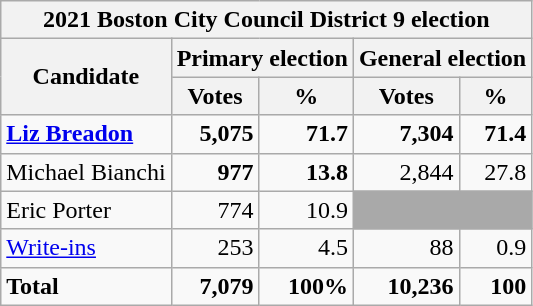<table class=wikitable>
<tr>
<th colspan=5>2021 Boston City Council District 9 election</th>
</tr>
<tr>
<th colspan=1 rowspan=2>Candidate</th>
<th colspan=2><strong>Primary election</strong></th>
<th colspan=2><strong>General election</strong></th>
</tr>
<tr>
<th>Votes</th>
<th>%</th>
<th>Votes</th>
<th>%</th>
</tr>
<tr>
<td><strong><a href='#'>Liz Breadon</a></strong></td>
<td align="right"><strong>5,075</strong></td>
<td align="right"><strong>71.7</strong></td>
<td align="right"><strong>7,304</strong></td>
<td align="right"><strong>71.4</strong></td>
</tr>
<tr>
<td>Michael Bianchi</td>
<td align="right"><strong>977</strong></td>
<td align="right"><strong>13.8</strong></td>
<td align="right">2,844</td>
<td align="right">27.8</td>
</tr>
<tr>
<td>Eric Porter</td>
<td align="right">774</td>
<td align="right">10.9</td>
<td colspan=2 bgcolor=darkgray> </td>
</tr>
<tr>
<td><a href='#'>Write-ins</a></td>
<td align="right">253</td>
<td align="right">4.5</td>
<td align="right">88</td>
<td align="right">0.9</td>
</tr>
<tr>
<td><strong>Total</strong></td>
<td align="right"><strong>7,079</strong></td>
<td align="right"><strong>100%</strong></td>
<td align="right"><strong>10,236</strong></td>
<td align="right"><strong>100</strong></td>
</tr>
</table>
